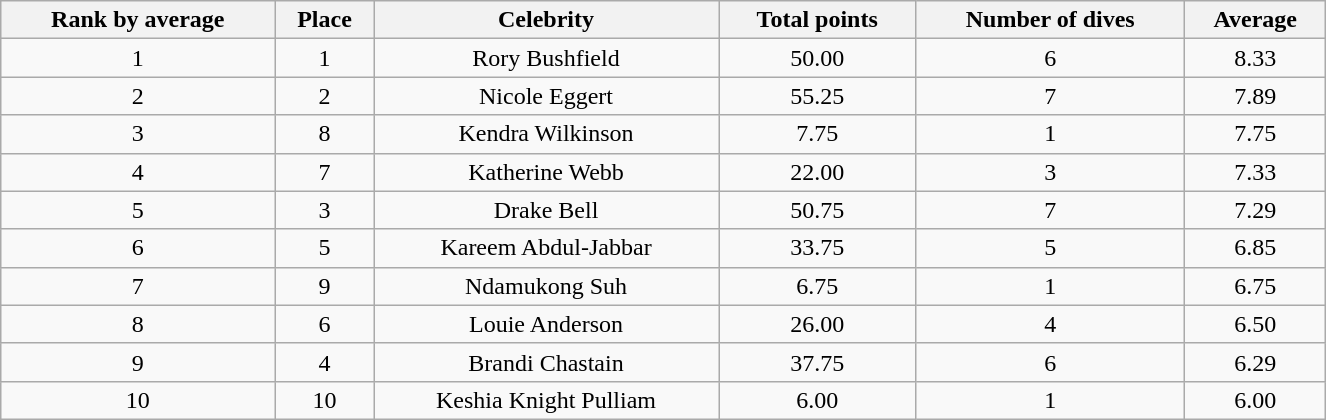<table class="wikitable sortable"  style="margin:auto; text-align:center; white-space:nowrap; width:70%;">
<tr>
<th>Rank by average</th>
<th>Place</th>
<th>Celebrity</th>
<th>Total points</th>
<th>Number of dives</th>
<th>Average </th>
</tr>
<tr>
<td>1</td>
<td>1</td>
<td>Rory Bushfield</td>
<td>50.00</td>
<td>6</td>
<td>8.33</td>
</tr>
<tr>
<td>2</td>
<td>2</td>
<td>Nicole Eggert</td>
<td>55.25</td>
<td>7</td>
<td>7.89</td>
</tr>
<tr>
<td>3</td>
<td>8</td>
<td>Kendra Wilkinson</td>
<td>7.75</td>
<td>1</td>
<td>7.75</td>
</tr>
<tr>
<td>4</td>
<td>7</td>
<td>Katherine Webb</td>
<td>22.00</td>
<td>3</td>
<td>7.33</td>
</tr>
<tr>
<td>5</td>
<td>3</td>
<td>Drake Bell</td>
<td>50.75</td>
<td>7</td>
<td>7.29</td>
</tr>
<tr>
<td>6</td>
<td>5</td>
<td>Kareem Abdul-Jabbar</td>
<td>33.75</td>
<td>5</td>
<td>6.85</td>
</tr>
<tr>
<td>7</td>
<td>9</td>
<td>Ndamukong Suh</td>
<td>6.75</td>
<td>1</td>
<td>6.75</td>
</tr>
<tr>
<td>8</td>
<td>6</td>
<td>Louie Anderson</td>
<td>26.00</td>
<td>4</td>
<td>6.50</td>
</tr>
<tr>
<td>9</td>
<td>4</td>
<td>Brandi Chastain</td>
<td>37.75</td>
<td>6</td>
<td>6.29</td>
</tr>
<tr>
<td>10</td>
<td>10</td>
<td>Keshia Knight Pulliam</td>
<td>6.00</td>
<td>1</td>
<td>6.00</td>
</tr>
</table>
